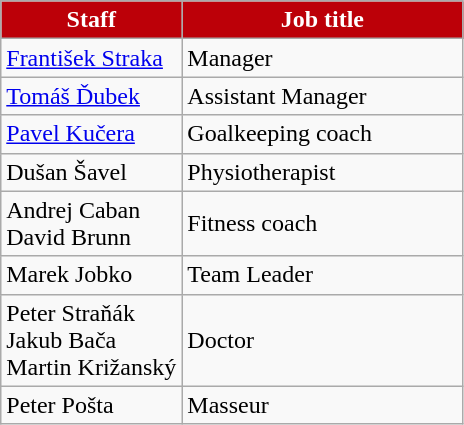<table class="wikitable">
<tr>
<th style="color:#FFFFFF; background:#BC0008;">Staff</th>
<th style="color:#FFFFFF; background:#BC0008;" width=180>Job title</th>
</tr>
<tr>
<td> <a href='#'>František Straka</a></td>
<td>Manager</td>
</tr>
<tr>
<td> <a href='#'>Tomáš Ďubek</a></td>
<td>Assistant Manager</td>
</tr>
<tr>
<td> <a href='#'>Pavel Kučera</a></td>
<td>Goalkeeping coach</td>
</tr>
<tr>
<td> Dušan Šavel</td>
<td>Physiotherapist</td>
</tr>
<tr>
<td> Andrej Caban<br> David Brunn</td>
<td>Fitness coach</td>
</tr>
<tr>
<td> Marek Jobko</td>
<td>Team Leader</td>
</tr>
<tr>
<td> Peter Straňák<br> Jakub Bača<br> Martin Križanský</td>
<td>Doctor</td>
</tr>
<tr>
<td> Peter Pošta</td>
<td>Masseur</td>
</tr>
</table>
